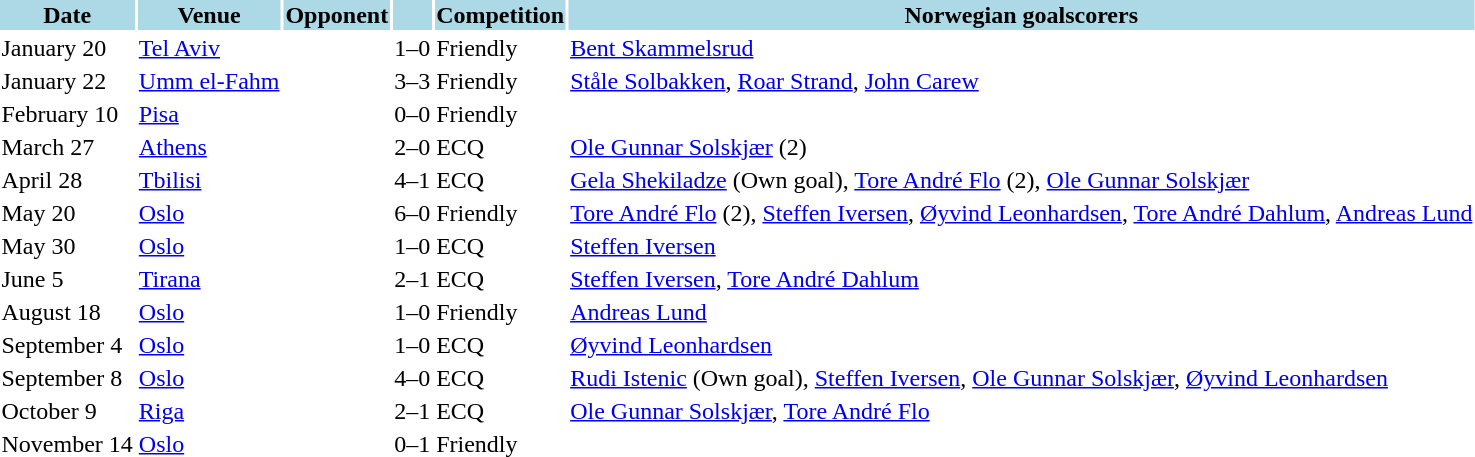<table>
<tr>
<th style="background: lightblue;">Date</th>
<th style="background: lightblue;">Venue</th>
<th style="background: lightblue;">Opponent</th>
<th style="background: lightblue;" align=center></th>
<th style="background: lightblue;" align=center>Competition</th>
<th style="background: lightblue;">Norwegian goalscorers</th>
</tr>
<tr>
<td>January 20</td>
<td><a href='#'>Tel Aviv</a></td>
<td></td>
<td>1–0</td>
<td>Friendly</td>
<td><a href='#'>Bent Skammelsrud</a></td>
</tr>
<tr>
<td>January 22</td>
<td><a href='#'>Umm el-Fahm</a></td>
<td></td>
<td>3–3</td>
<td>Friendly</td>
<td><a href='#'>Ståle Solbakken</a>, <a href='#'>Roar Strand</a>, <a href='#'>John Carew</a></td>
</tr>
<tr>
<td>February 10</td>
<td><a href='#'>Pisa</a></td>
<td></td>
<td>0–0</td>
<td>Friendly</td>
<td></td>
</tr>
<tr>
<td>March 27</td>
<td><a href='#'>Athens</a></td>
<td></td>
<td>2–0</td>
<td>ECQ</td>
<td><a href='#'>Ole Gunnar Solskjær</a> (2)</td>
</tr>
<tr>
<td>April 28</td>
<td><a href='#'>Tbilisi</a></td>
<td></td>
<td>4–1</td>
<td>ECQ</td>
<td><a href='#'>Gela Shekiladze</a> (Own goal), <a href='#'>Tore André Flo</a> (2), <a href='#'>Ole Gunnar Solskjær</a></td>
</tr>
<tr>
<td>May 20</td>
<td><a href='#'>Oslo</a></td>
<td></td>
<td>6–0</td>
<td>Friendly</td>
<td><a href='#'>Tore André Flo</a> (2), <a href='#'>Steffen Iversen</a>, <a href='#'>Øyvind Leonhardsen</a>, <a href='#'>Tore André Dahlum</a>, <a href='#'>Andreas Lund</a></td>
</tr>
<tr>
<td>May 30</td>
<td><a href='#'>Oslo</a></td>
<td></td>
<td>1–0</td>
<td>ECQ</td>
<td><a href='#'>Steffen Iversen</a></td>
</tr>
<tr>
<td>June 5</td>
<td><a href='#'>Tirana</a></td>
<td></td>
<td>2–1</td>
<td>ECQ</td>
<td><a href='#'>Steffen Iversen</a>, <a href='#'>Tore André Dahlum</a></td>
</tr>
<tr>
<td>August 18</td>
<td><a href='#'>Oslo</a></td>
<td></td>
<td>1–0</td>
<td>Friendly</td>
<td><a href='#'>Andreas Lund</a></td>
</tr>
<tr>
<td>September 4</td>
<td><a href='#'>Oslo</a></td>
<td></td>
<td>1–0</td>
<td>ECQ</td>
<td><a href='#'>Øyvind Leonhardsen</a></td>
</tr>
<tr>
<td>September 8</td>
<td><a href='#'>Oslo</a></td>
<td></td>
<td>4–0</td>
<td>ECQ</td>
<td><a href='#'>Rudi Istenic</a> (Own goal), <a href='#'>Steffen Iversen</a>, <a href='#'>Ole Gunnar Solskjær</a>, <a href='#'>Øyvind Leonhardsen</a></td>
</tr>
<tr>
<td>October 9</td>
<td><a href='#'>Riga</a></td>
<td></td>
<td>2–1</td>
<td>ECQ</td>
<td><a href='#'>Ole Gunnar Solskjær</a>, <a href='#'>Tore André Flo</a></td>
</tr>
<tr>
<td>November 14</td>
<td><a href='#'>Oslo</a></td>
<td></td>
<td>0–1</td>
<td>Friendly</td>
<td></td>
</tr>
</table>
